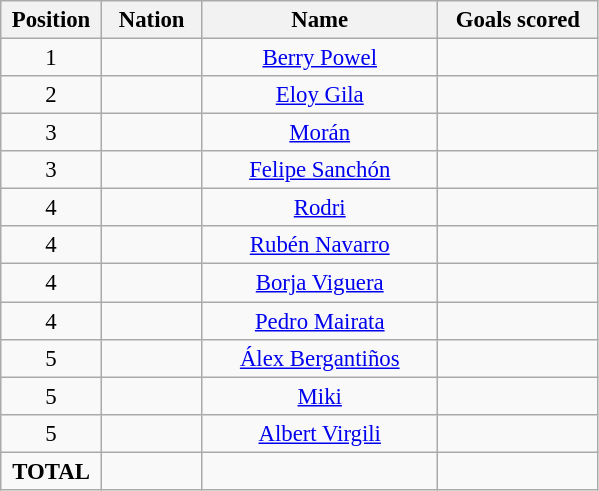<table class="wikitable" style="font-size: 95%; text-align: center;">
<tr>
<th width=60>Position</th>
<th width=60>Nation</th>
<th width=150>Name</th>
<th width=100>Goals scored</th>
</tr>
<tr>
<td>1</td>
<td></td>
<td><a href='#'>Berry Powel</a></td>
<td></td>
</tr>
<tr>
<td>2</td>
<td></td>
<td><a href='#'>Eloy Gila</a></td>
<td></td>
</tr>
<tr>
<td>3</td>
<td></td>
<td><a href='#'>Morán</a></td>
<td></td>
</tr>
<tr>
<td>3</td>
<td></td>
<td><a href='#'>Felipe Sanchón</a></td>
<td></td>
</tr>
<tr>
<td>4</td>
<td></td>
<td><a href='#'>Rodri</a></td>
<td></td>
</tr>
<tr>
<td>4</td>
<td></td>
<td><a href='#'>Rubén Navarro</a></td>
<td></td>
</tr>
<tr>
<td>4</td>
<td></td>
<td><a href='#'>Borja Viguera</a></td>
<td></td>
</tr>
<tr>
<td>4</td>
<td></td>
<td><a href='#'>Pedro Mairata</a></td>
<td></td>
</tr>
<tr>
<td>5</td>
<td></td>
<td><a href='#'>Álex Bergantiños</a></td>
<td></td>
</tr>
<tr>
<td>5</td>
<td></td>
<td><a href='#'>Miki</a></td>
<td></td>
</tr>
<tr>
<td>5</td>
<td></td>
<td><a href='#'>Albert Virgili</a></td>
<td></td>
</tr>
<tr>
<td><strong>TOTAL</strong></td>
<td></td>
<td></td>
<td></td>
</tr>
</table>
